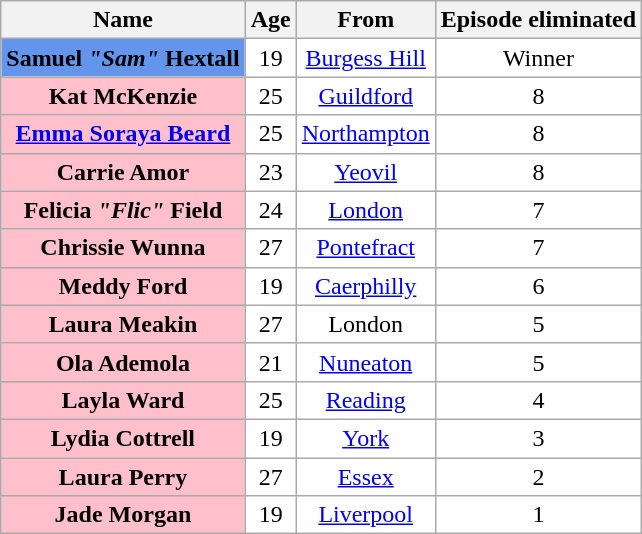<table class="wikitable" style="text-align:center">
<tr>
<th>Name</th>
<th>Age</th>
<th>From</th>
<th>Episode eliminated</th>
</tr>
<tr bgcolor="white">
<td bgcolor="cornflowerblue"><strong>Samuel <em>"Sam"</em> Hextall</strong></td>
<td>19</td>
<td><a href='#'>Burgess Hill</a></td>
<td>Winner</td>
</tr>
<tr bgcolor="white">
<td bgcolor="pink"><strong>Kat McKenzie</strong></td>
<td>25</td>
<td><a href='#'>Guildford</a></td>
<td>8</td>
</tr>
<tr bgcolor="white">
<td bgcolor="pink"><strong><a href='#'>Emma Soraya Beard</a></strong></td>
<td>25</td>
<td><a href='#'>Northampton</a></td>
<td>8</td>
</tr>
<tr bgcolor="white">
<td bgcolor="pink"><strong>Carrie Amor</strong></td>
<td>23</td>
<td><a href='#'>Yeovil</a></td>
<td>8</td>
</tr>
<tr bgcolor="white">
<td bgcolor="pink"><strong>Felicia <em>"Flic"</em> Field</strong></td>
<td>24</td>
<td><a href='#'>London</a></td>
<td>7</td>
</tr>
<tr bgcolor="white">
<td bgcolor="pink"><strong>Chrissie Wunna</strong></td>
<td>27</td>
<td><a href='#'>Pontefract</a></td>
<td>7</td>
</tr>
<tr bgcolor="white">
<td bgcolor="pink"><strong>Meddy Ford</strong></td>
<td>19</td>
<td><a href='#'>Caerphilly</a></td>
<td>6</td>
</tr>
<tr bgcolor="white">
<td bgcolor="pink"><strong>Laura Meakin</strong></td>
<td>27</td>
<td>London</td>
<td>5</td>
</tr>
<tr bgcolor="white">
<td bgcolor="pink"><strong>Ola Ademola</strong></td>
<td>21</td>
<td><a href='#'>Nuneaton</a></td>
<td>5</td>
</tr>
<tr bgcolor="white">
<td bgcolor="pink"><strong>Layla Ward</strong></td>
<td>25</td>
<td><a href='#'>Reading</a></td>
<td>4</td>
</tr>
<tr bgcolor="white">
<td bgcolor="pink"><strong>Lydia Cottrell</strong></td>
<td>19</td>
<td><a href='#'>York</a></td>
<td>3</td>
</tr>
<tr bgcolor="white">
<td bgcolor="pink"><strong>Laura Perry</strong></td>
<td>27</td>
<td><a href='#'>Essex</a></td>
<td>2</td>
</tr>
<tr bgcolor="white">
<td bgcolor="pink"><strong>Jade Morgan</strong></td>
<td>19</td>
<td><a href='#'>Liverpool</a></td>
<td>1</td>
</tr>
</table>
